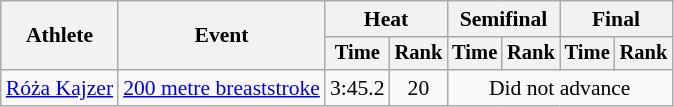<table class=wikitable style="font-size:90%">
<tr>
<th rowspan="2">Athlete</th>
<th rowspan="2">Event</th>
<th colspan="2">Heat</th>
<th colspan="2">Semifinal</th>
<th colspan="2">Final</th>
</tr>
<tr style="font-size:95%">
<th>Time</th>
<th>Rank</th>
<th>Time</th>
<th>Rank</th>
<th>Time</th>
<th>Rank</th>
</tr>
<tr align=center>
<td align=left rowspan=1><a href='#'>Róża Kajzer</a></td>
<td align=left><a href='#'>200 metre breaststroke</a></td>
<td>3:45.2</td>
<td>20</td>
<td colspan=4 align=center>Did not advance</td>
</tr>
</table>
